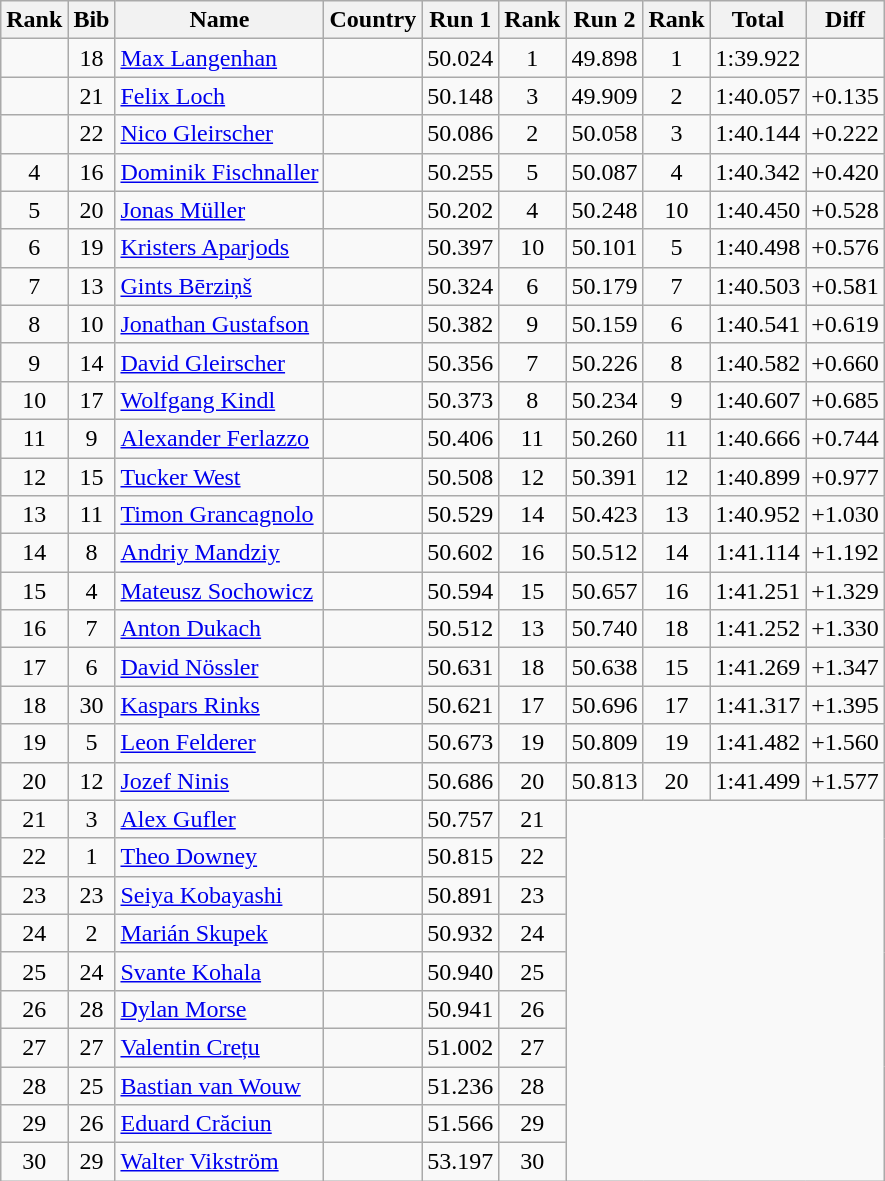<table class="wikitable sortable" style="text-align:center">
<tr>
<th>Rank</th>
<th>Bib</th>
<th>Name</th>
<th>Country</th>
<th>Run 1</th>
<th>Rank</th>
<th>Run 2</th>
<th>Rank</th>
<th>Total</th>
<th>Diff</th>
</tr>
<tr>
<td></td>
<td>18</td>
<td align=left><a href='#'>Max Langenhan</a></td>
<td align=left></td>
<td>50.024</td>
<td>1</td>
<td>49.898</td>
<td>1</td>
<td>1:39.922</td>
<td></td>
</tr>
<tr>
<td></td>
<td>21</td>
<td align=left><a href='#'>Felix Loch</a></td>
<td align=left></td>
<td>50.148</td>
<td>3</td>
<td>49.909</td>
<td>2</td>
<td>1:40.057</td>
<td>+0.135</td>
</tr>
<tr>
<td></td>
<td>22</td>
<td align=left><a href='#'>Nico Gleirscher</a></td>
<td align=left></td>
<td>50.086</td>
<td>2</td>
<td>50.058</td>
<td>3</td>
<td>1:40.144</td>
<td>+0.222</td>
</tr>
<tr>
<td>4</td>
<td>16</td>
<td align=left><a href='#'>Dominik Fischnaller</a></td>
<td align=left></td>
<td>50.255</td>
<td>5</td>
<td>50.087</td>
<td>4</td>
<td>1:40.342</td>
<td>+0.420</td>
</tr>
<tr>
<td>5</td>
<td>20</td>
<td align=left><a href='#'>Jonas Müller</a></td>
<td align=left></td>
<td>50.202</td>
<td>4</td>
<td>50.248</td>
<td>10</td>
<td>1:40.450</td>
<td>+0.528</td>
</tr>
<tr>
<td>6</td>
<td>19</td>
<td align=left><a href='#'>Kristers Aparjods</a></td>
<td align=left></td>
<td>50.397</td>
<td>10</td>
<td>50.101</td>
<td>5</td>
<td>1:40.498</td>
<td>+0.576</td>
</tr>
<tr>
<td>7</td>
<td>13</td>
<td align=left><a href='#'>Gints Bērziņš</a></td>
<td align=left></td>
<td>50.324</td>
<td>6</td>
<td>50.179</td>
<td>7</td>
<td>1:40.503</td>
<td>+0.581</td>
</tr>
<tr>
<td>8</td>
<td>10</td>
<td align=left><a href='#'>Jonathan Gustafson</a></td>
<td align=left></td>
<td>50.382</td>
<td>9</td>
<td>50.159</td>
<td>6</td>
<td>1:40.541</td>
<td>+0.619</td>
</tr>
<tr>
<td>9</td>
<td>14</td>
<td align=left><a href='#'>David Gleirscher</a></td>
<td align=left></td>
<td>50.356</td>
<td>7</td>
<td>50.226</td>
<td>8</td>
<td>1:40.582</td>
<td>+0.660</td>
</tr>
<tr>
<td>10</td>
<td>17</td>
<td align=left><a href='#'>Wolfgang Kindl</a></td>
<td align=left></td>
<td>50.373</td>
<td>8</td>
<td>50.234</td>
<td>9</td>
<td>1:40.607</td>
<td>+0.685</td>
</tr>
<tr>
<td>11</td>
<td>9</td>
<td align=left><a href='#'>Alexander Ferlazzo</a></td>
<td align=left></td>
<td>50.406</td>
<td>11</td>
<td>50.260</td>
<td>11</td>
<td>1:40.666</td>
<td>+0.744</td>
</tr>
<tr>
<td>12</td>
<td>15</td>
<td align=left><a href='#'>Tucker West</a></td>
<td align=left></td>
<td>50.508</td>
<td>12</td>
<td>50.391</td>
<td>12</td>
<td>1:40.899</td>
<td>+0.977</td>
</tr>
<tr>
<td>13</td>
<td>11</td>
<td align=left><a href='#'>Timon Grancagnolo</a></td>
<td align=left></td>
<td>50.529</td>
<td>14</td>
<td>50.423</td>
<td>13</td>
<td>1:40.952</td>
<td>+1.030</td>
</tr>
<tr>
<td>14</td>
<td>8</td>
<td align=left><a href='#'>Andriy Mandziy</a></td>
<td align=left></td>
<td>50.602</td>
<td>16</td>
<td>50.512</td>
<td>14</td>
<td>1:41.114</td>
<td>+1.192</td>
</tr>
<tr>
<td>15</td>
<td>4</td>
<td align=left><a href='#'>Mateusz Sochowicz</a></td>
<td align=left></td>
<td>50.594</td>
<td>15</td>
<td>50.657</td>
<td>16</td>
<td>1:41.251</td>
<td>+1.329</td>
</tr>
<tr>
<td>16</td>
<td>7</td>
<td align=left><a href='#'>Anton Dukach</a></td>
<td align=left></td>
<td>50.512</td>
<td>13</td>
<td>50.740</td>
<td>18</td>
<td>1:41.252</td>
<td>+1.330</td>
</tr>
<tr>
<td>17</td>
<td>6</td>
<td align=left><a href='#'>David Nössler</a></td>
<td align=left></td>
<td>50.631</td>
<td>18</td>
<td>50.638</td>
<td>15</td>
<td>1:41.269</td>
<td>+1.347</td>
</tr>
<tr>
<td>18</td>
<td>30</td>
<td align=left><a href='#'>Kaspars Rinks</a></td>
<td align=left></td>
<td>50.621</td>
<td>17</td>
<td>50.696</td>
<td>17</td>
<td>1:41.317</td>
<td>+1.395</td>
</tr>
<tr>
<td>19</td>
<td>5</td>
<td align=left><a href='#'>Leon Felderer</a></td>
<td align=left></td>
<td>50.673</td>
<td>19</td>
<td>50.809</td>
<td>19</td>
<td>1:41.482</td>
<td>+1.560</td>
</tr>
<tr>
<td>20</td>
<td>12</td>
<td align=left><a href='#'>Jozef Ninis</a></td>
<td align=left></td>
<td>50.686</td>
<td>20</td>
<td>50.813</td>
<td>20</td>
<td>1:41.499</td>
<td>+1.577</td>
</tr>
<tr>
<td>21</td>
<td>3</td>
<td align=left><a href='#'>Alex Gufler</a></td>
<td align=left></td>
<td>50.757</td>
<td>21</td>
<td colspan=4 rowspan=10></td>
</tr>
<tr>
<td>22</td>
<td>1</td>
<td align=left><a href='#'>Theo Downey</a></td>
<td align=left></td>
<td>50.815</td>
<td>22</td>
</tr>
<tr>
<td>23</td>
<td>23</td>
<td align=left><a href='#'>Seiya Kobayashi</a></td>
<td align=left></td>
<td>50.891</td>
<td>23</td>
</tr>
<tr>
<td>24</td>
<td>2</td>
<td align=left><a href='#'>Marián Skupek</a></td>
<td align=left></td>
<td>50.932</td>
<td>24</td>
</tr>
<tr>
<td>25</td>
<td>24</td>
<td align=left><a href='#'>Svante Kohala</a></td>
<td align=left></td>
<td>50.940</td>
<td>25</td>
</tr>
<tr>
<td>26</td>
<td>28</td>
<td align=left><a href='#'>Dylan Morse</a></td>
<td align=left></td>
<td>50.941</td>
<td>26</td>
</tr>
<tr>
<td>27</td>
<td>27</td>
<td align=left><a href='#'>Valentin Crețu</a></td>
<td align=left></td>
<td>51.002</td>
<td>27</td>
</tr>
<tr>
<td>28</td>
<td>25</td>
<td align=left><a href='#'>Bastian van Wouw</a></td>
<td align=left></td>
<td>51.236</td>
<td>28</td>
</tr>
<tr>
<td>29</td>
<td>26</td>
<td align=left><a href='#'>Eduard Crăciun</a></td>
<td align=left></td>
<td>51.566</td>
<td>29</td>
</tr>
<tr>
<td>30</td>
<td>29</td>
<td align=left><a href='#'>Walter Vikström</a></td>
<td align=left></td>
<td>53.197</td>
<td>30</td>
</tr>
</table>
